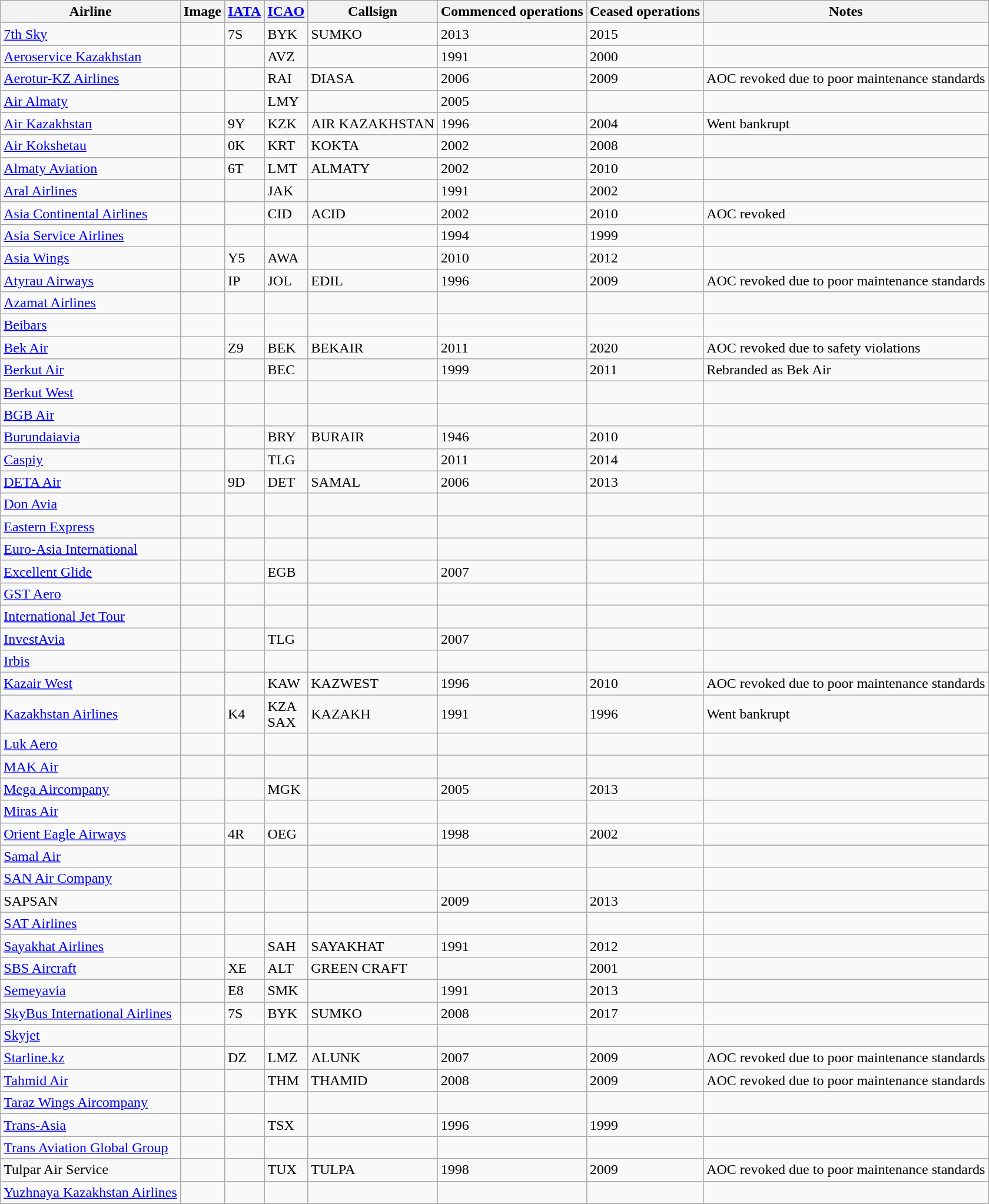<table class="wikitable sortable">
<tr valign="middle">
<th>Airline</th>
<th>Image</th>
<th><a href='#'>IATA</a></th>
<th><a href='#'>ICAO</a></th>
<th>Callsign</th>
<th>Commenced operations</th>
<th>Ceased operations</th>
<th>Notes</th>
</tr>
<tr>
<td><a href='#'>7th Sky</a></td>
<td></td>
<td>7S</td>
<td>BYK</td>
<td>SUMKO</td>
<td>2013</td>
<td>2015</td>
<td></td>
</tr>
<tr>
<td><a href='#'>Aeroservice Kazakhstan</a></td>
<td></td>
<td></td>
<td>AVZ</td>
<td></td>
<td>1991</td>
<td>2000</td>
<td></td>
</tr>
<tr>
<td><a href='#'>Aerotur-KZ Airlines</a></td>
<td></td>
<td></td>
<td>RAI</td>
<td>DIASA</td>
<td>2006</td>
<td>2009</td>
<td>AOC revoked due to poor maintenance standards</td>
</tr>
<tr>
<td><a href='#'>Air Almaty</a></td>
<td></td>
<td></td>
<td>LMY</td>
<td></td>
<td>2005</td>
<td></td>
<td></td>
</tr>
<tr>
<td><a href='#'>Air Kazakhstan</a></td>
<td></td>
<td>9Y</td>
<td>KZK</td>
<td>AIR KAZAKHSTAN</td>
<td>1996</td>
<td>2004</td>
<td>Went bankrupt</td>
</tr>
<tr>
<td><a href='#'>Air Kokshetau</a></td>
<td></td>
<td>0K</td>
<td>KRT</td>
<td>KOKTA</td>
<td>2002</td>
<td>2008</td>
<td></td>
</tr>
<tr>
<td><a href='#'>Almaty Aviation</a></td>
<td></td>
<td>6T</td>
<td>LMT</td>
<td>ALMATY</td>
<td>2002</td>
<td>2010</td>
<td></td>
</tr>
<tr>
<td><a href='#'>Aral Airlines</a></td>
<td></td>
<td></td>
<td>JAK</td>
<td></td>
<td>1991</td>
<td>2002</td>
<td></td>
</tr>
<tr>
<td><a href='#'>Asia Continental Airlines</a></td>
<td></td>
<td></td>
<td>CID</td>
<td>ACID</td>
<td>2002</td>
<td>2010</td>
<td>AOC revoked</td>
</tr>
<tr>
<td><a href='#'>Asia Service Airlines</a></td>
<td></td>
<td></td>
<td></td>
<td></td>
<td>1994</td>
<td>1999</td>
<td></td>
</tr>
<tr>
<td><a href='#'>Asia Wings</a></td>
<td></td>
<td>Y5</td>
<td>AWA</td>
<td></td>
<td>2010</td>
<td>2012</td>
<td></td>
</tr>
<tr>
<td><a href='#'>Atyrau Airways</a></td>
<td></td>
<td>IP</td>
<td>JOL</td>
<td>EDIL</td>
<td>1996</td>
<td>2009</td>
<td>AOC revoked due to poor maintenance standards</td>
</tr>
<tr>
<td><a href='#'>Azamat Airlines</a></td>
<td></td>
<td></td>
<td></td>
<td></td>
<td></td>
<td></td>
<td></td>
</tr>
<tr>
<td><a href='#'>Beibars</a></td>
<td></td>
<td></td>
<td></td>
<td></td>
<td></td>
<td></td>
<td></td>
</tr>
<tr>
<td><a href='#'>Bek Air</a></td>
<td></td>
<td>Z9</td>
<td>BEK</td>
<td>BEKAIR</td>
<td>2011</td>
<td>2020</td>
<td>AOC revoked due to safety violations</td>
</tr>
<tr>
<td><a href='#'>Berkut Air</a></td>
<td></td>
<td></td>
<td>BEC</td>
<td></td>
<td>1999</td>
<td>2011</td>
<td>Rebranded as Bek Air</td>
</tr>
<tr>
<td><a href='#'>Berkut West</a></td>
<td></td>
<td></td>
<td></td>
<td></td>
<td></td>
<td></td>
<td></td>
</tr>
<tr>
<td><a href='#'>BGB Air</a></td>
<td></td>
<td></td>
<td></td>
<td></td>
<td></td>
<td></td>
<td></td>
</tr>
<tr>
<td><a href='#'>Burundaiavia</a></td>
<td></td>
<td></td>
<td>BRY</td>
<td>BURAIR</td>
<td>1946</td>
<td>2010</td>
<td></td>
</tr>
<tr>
<td><a href='#'>Caspiy</a></td>
<td></td>
<td></td>
<td>TLG</td>
<td></td>
<td>2011</td>
<td>2014</td>
<td></td>
</tr>
<tr>
<td><a href='#'>DETA Air</a></td>
<td></td>
<td>9D</td>
<td>DET</td>
<td>SAMAL</td>
<td>2006</td>
<td>2013</td>
<td></td>
</tr>
<tr>
<td><a href='#'>Don Avia</a></td>
<td></td>
<td></td>
<td></td>
<td></td>
<td></td>
<td></td>
<td></td>
</tr>
<tr>
<td><a href='#'>Eastern Express</a></td>
<td></td>
<td></td>
<td></td>
<td></td>
<td></td>
<td></td>
<td></td>
</tr>
<tr>
<td><a href='#'>Euro-Asia International</a></td>
<td></td>
<td></td>
<td></td>
<td></td>
<td></td>
<td></td>
<td></td>
</tr>
<tr>
<td><a href='#'>Excellent Glide</a></td>
<td></td>
<td></td>
<td>EGB</td>
<td></td>
<td>2007</td>
<td></td>
<td></td>
</tr>
<tr>
<td><a href='#'>GST Aero</a></td>
<td></td>
<td></td>
<td></td>
<td></td>
<td></td>
<td></td>
<td></td>
</tr>
<tr>
<td><a href='#'>International Jet Tour</a></td>
<td></td>
<td></td>
<td></td>
<td></td>
<td></td>
<td></td>
<td></td>
</tr>
<tr>
<td><a href='#'>InvestAvia</a></td>
<td></td>
<td></td>
<td>TLG</td>
<td></td>
<td>2007</td>
<td></td>
<td></td>
</tr>
<tr>
<td><a href='#'>Irbis</a></td>
<td></td>
<td></td>
<td></td>
<td></td>
<td></td>
<td></td>
<td></td>
</tr>
<tr>
<td><a href='#'>Kazair West</a></td>
<td></td>
<td></td>
<td>KAW</td>
<td>KAZWEST</td>
<td>1996</td>
<td>2010</td>
<td>AOC revoked due to poor maintenance standards</td>
</tr>
<tr>
<td><a href='#'>Kazakhstan Airlines</a></td>
<td></td>
<td>K4</td>
<td>KZA<br>SAX</td>
<td>KAZAKH</td>
<td>1991</td>
<td>1996</td>
<td>Went bankrupt</td>
</tr>
<tr>
<td><a href='#'>Luk Aero</a></td>
<td></td>
<td></td>
<td></td>
<td></td>
<td></td>
<td></td>
<td></td>
</tr>
<tr>
<td><a href='#'>MAK Air</a></td>
<td></td>
<td></td>
<td></td>
<td></td>
<td></td>
<td></td>
<td></td>
</tr>
<tr>
<td><a href='#'>Mega Aircompany</a></td>
<td></td>
<td></td>
<td>MGK</td>
<td></td>
<td>2005</td>
<td>2013</td>
<td></td>
</tr>
<tr>
<td><a href='#'>Miras Air</a></td>
<td></td>
<td></td>
<td></td>
<td></td>
<td></td>
<td></td>
<td></td>
</tr>
<tr>
<td><a href='#'>Orient Eagle Airways</a></td>
<td></td>
<td>4R</td>
<td>OEG</td>
<td></td>
<td>1998</td>
<td>2002</td>
<td></td>
</tr>
<tr>
<td><a href='#'>Samal Air</a></td>
<td></td>
<td></td>
<td></td>
<td></td>
<td></td>
<td></td>
<td></td>
</tr>
<tr>
<td><a href='#'>SAN Air Company</a></td>
<td></td>
<td></td>
<td></td>
<td></td>
<td></td>
<td></td>
<td></td>
</tr>
<tr>
<td>SAPSAN</td>
<td></td>
<td></td>
<td></td>
<td></td>
<td>2009</td>
<td>2013</td>
<td></td>
</tr>
<tr>
<td><a href='#'>SAT Airlines</a></td>
<td></td>
<td></td>
<td></td>
<td></td>
<td></td>
<td></td>
<td></td>
</tr>
<tr>
<td><a href='#'>Sayakhat Airlines</a></td>
<td></td>
<td></td>
<td>SAH</td>
<td>SAYAKHAT</td>
<td>1991</td>
<td>2012</td>
<td></td>
</tr>
<tr>
<td><a href='#'>SBS Aircraft</a></td>
<td></td>
<td>XE</td>
<td>ALT</td>
<td>GREEN CRAFT</td>
<td></td>
<td>2001</td>
<td></td>
</tr>
<tr>
<td><a href='#'>Semeyavia</a></td>
<td></td>
<td>E8</td>
<td>SMK</td>
<td></td>
<td>1991</td>
<td>2013</td>
<td></td>
</tr>
<tr>
<td><a href='#'>SkyBus International Airlines</a></td>
<td></td>
<td>7S</td>
<td>BYK</td>
<td>SUMKO</td>
<td>2008</td>
<td>2017</td>
<td></td>
</tr>
<tr>
<td><a href='#'>Skyjet</a></td>
<td></td>
<td></td>
<td></td>
<td></td>
<td></td>
<td></td>
<td></td>
</tr>
<tr>
<td><a href='#'>Starline.kz</a></td>
<td></td>
<td>DZ</td>
<td>LMZ</td>
<td>ALUNK</td>
<td>2007</td>
<td>2009</td>
<td>AOC revoked due to poor maintenance standards</td>
</tr>
<tr>
<td><a href='#'>Tahmid Air</a></td>
<td></td>
<td></td>
<td>THM</td>
<td>THAMID</td>
<td>2008</td>
<td>2009</td>
<td>AOC revoked due to poor maintenance standards</td>
</tr>
<tr>
<td><a href='#'>Taraz Wings Aircompany</a></td>
<td></td>
<td></td>
<td></td>
<td></td>
<td></td>
<td></td>
<td></td>
</tr>
<tr>
<td><a href='#'>Trans-Asia</a></td>
<td></td>
<td></td>
<td>TSX</td>
<td></td>
<td>1996</td>
<td>1999</td>
<td></td>
</tr>
<tr>
<td><a href='#'>Trans Aviation Global Group</a></td>
<td></td>
<td></td>
<td></td>
<td></td>
<td></td>
<td></td>
<td></td>
</tr>
<tr>
<td>Tulpar Air Service</td>
<td></td>
<td></td>
<td>TUX</td>
<td>TULPA</td>
<td>1998</td>
<td>2009</td>
<td>AOC revoked due to poor maintenance standards</td>
</tr>
<tr>
<td><a href='#'>Yuzhnaya Kazakhstan Airlines</a></td>
<td></td>
<td></td>
<td></td>
<td></td>
<td></td>
<td></td>
<td></td>
</tr>
</table>
